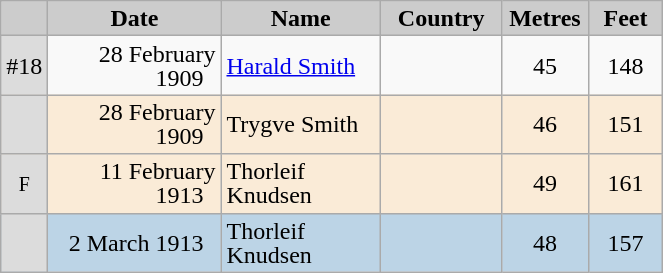<table class="wikitable sortable" style="text-align:left; line-height:16px; width:35%;">
<tr>
<th style="background-color: #ccc;" width="15"></th>
<th style="background-color: #ccc;" width="145">Date</th>
<th style="background-color: #ccc;" width="130">Name</th>
<th style="background-color: #ccc;" width="85">Country</th>
<th style="background-color: #ccc;" width="52">Metres</th>
<th style="background-color: #ccc;" width="52">Feet</th>
</tr>
<tr>
<td bgcolor=gainsboro align=center>#18</td>
<td align=right>28 February 1909  </td>
<td><a href='#'>Harald Smith</a></td>
<td></td>
<td align=center>45</td>
<td align=center>148</td>
</tr>
<tr bgcolor=#FAEBD7>
<td bgcolor=gainsboro align=center><small></small></td>
<td align=right>28 February 1909  </td>
<td>Trygve Smith</td>
<td></td>
<td align=center>46</td>
<td align=center>151</td>
</tr>
<tr bgcolor=#FAEBD7>
<td bgcolor=gainsboro align=center><small>F</small></td>
<td align=right>11 February 1913  </td>
<td>Thorleif Knudsen</td>
<td></td>
<td align=center>49</td>
<td align=center>161</td>
</tr>
<tr bgcolor=#BCD4E6>
<td bgcolor=gainsboro align=center><small></small></td>
<td align=right>2 March 1913  </td>
<td>Thorleif Knudsen</td>
<td></td>
<td align=center>48</td>
<td align=center>157</td>
</tr>
</table>
